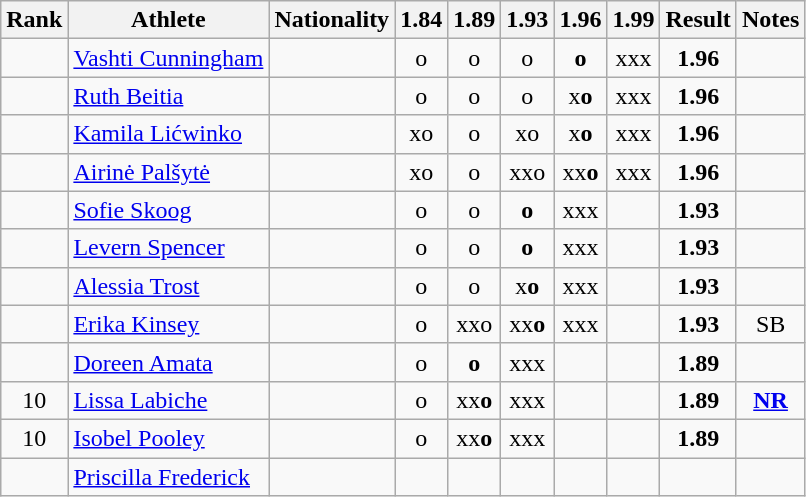<table class="wikitable sortable" style="text-align:center">
<tr>
<th>Rank</th>
<th>Athlete</th>
<th>Nationality</th>
<th>1.84</th>
<th>1.89</th>
<th>1.93</th>
<th>1.96</th>
<th>1.99</th>
<th>Result</th>
<th>Notes</th>
</tr>
<tr>
<td></td>
<td align=left><a href='#'>Vashti Cunningham</a></td>
<td align=left></td>
<td>o</td>
<td>o</td>
<td>o</td>
<td><strong>o</strong></td>
<td>xxx</td>
<td><strong>1.96</strong></td>
<td></td>
</tr>
<tr>
<td></td>
<td align=left><a href='#'>Ruth Beitia</a></td>
<td align=left></td>
<td>o</td>
<td>o</td>
<td>o</td>
<td>x<strong>o</strong></td>
<td>xxx</td>
<td><strong>1.96</strong></td>
<td></td>
</tr>
<tr>
<td></td>
<td align=left><a href='#'>Kamila Lićwinko</a></td>
<td align=left></td>
<td>xo</td>
<td>o</td>
<td>xo</td>
<td>x<strong>o</strong></td>
<td>xxx</td>
<td><strong>1.96</strong></td>
<td></td>
</tr>
<tr>
<td></td>
<td align=left><a href='#'>Airinė Palšytė</a></td>
<td align=left></td>
<td>xo</td>
<td>o</td>
<td>xxo</td>
<td>xx<strong>o</strong></td>
<td>xxx</td>
<td><strong>1.96</strong></td>
<td></td>
</tr>
<tr>
<td></td>
<td align=left><a href='#'>Sofie Skoog</a></td>
<td align=left></td>
<td>o</td>
<td>o</td>
<td><strong>o</strong></td>
<td>xxx</td>
<td></td>
<td><strong>1.93</strong></td>
<td></td>
</tr>
<tr>
<td></td>
<td align=left><a href='#'>Levern Spencer</a></td>
<td align=left></td>
<td>o</td>
<td>o</td>
<td><strong>o</strong></td>
<td>xxx</td>
<td></td>
<td><strong>1.93</strong></td>
<td></td>
</tr>
<tr>
<td></td>
<td align=left><a href='#'>Alessia Trost</a></td>
<td align=left></td>
<td>o</td>
<td>o</td>
<td>x<strong>o</strong></td>
<td>xxx</td>
<td></td>
<td><strong>1.93</strong></td>
<td></td>
</tr>
<tr>
<td></td>
<td align=left><a href='#'>Erika Kinsey</a></td>
<td align=left></td>
<td>o</td>
<td>xxo</td>
<td>xx<strong>o</strong></td>
<td>xxx</td>
<td></td>
<td><strong>1.93</strong></td>
<td>SB</td>
</tr>
<tr>
<td></td>
<td align=left><a href='#'>Doreen Amata</a></td>
<td align=left></td>
<td>o</td>
<td><strong>o</strong></td>
<td>xxx</td>
<td></td>
<td></td>
<td><strong>1.89</strong></td>
<td></td>
</tr>
<tr>
<td>10</td>
<td align=left><a href='#'>Lissa Labiche</a></td>
<td align=left></td>
<td>o</td>
<td>xx<strong>o</strong></td>
<td>xxx</td>
<td></td>
<td></td>
<td><strong>1.89</strong></td>
<td><strong><a href='#'>NR</a></strong></td>
</tr>
<tr>
<td>10</td>
<td align=left><a href='#'>Isobel Pooley</a></td>
<td align=left></td>
<td>o</td>
<td>xx<strong>o</strong></td>
<td>xxx</td>
<td></td>
<td></td>
<td><strong>1.89</strong></td>
<td></td>
</tr>
<tr>
<td></td>
<td align=left><a href='#'>Priscilla Frederick</a></td>
<td align=left></td>
<td></td>
<td></td>
<td></td>
<td></td>
<td></td>
<td><strong></strong></td>
<td></td>
</tr>
</table>
